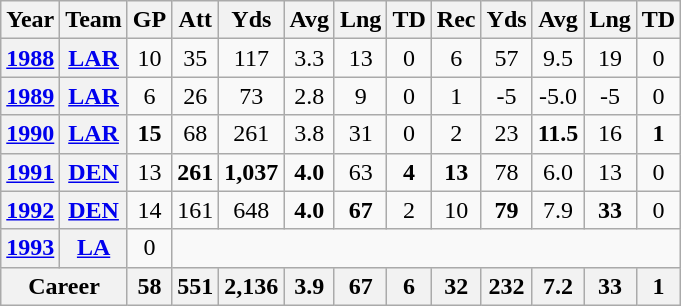<table class="wikitable" style="text-align:center;">
<tr>
<th>Year</th>
<th>Team</th>
<th>GP</th>
<th>Att</th>
<th>Yds</th>
<th>Avg</th>
<th>Lng</th>
<th>TD</th>
<th>Rec</th>
<th>Yds</th>
<th>Avg</th>
<th>Lng</th>
<th>TD</th>
</tr>
<tr>
<th><a href='#'>1988</a></th>
<th><a href='#'>LAR</a></th>
<td>10</td>
<td>35</td>
<td>117</td>
<td>3.3</td>
<td>13</td>
<td>0</td>
<td>6</td>
<td>57</td>
<td>9.5</td>
<td>19</td>
<td>0</td>
</tr>
<tr>
<th><a href='#'>1989</a></th>
<th><a href='#'>LAR</a></th>
<td>6</td>
<td>26</td>
<td>73</td>
<td>2.8</td>
<td>9</td>
<td>0</td>
<td>1</td>
<td>-5</td>
<td>-5.0</td>
<td>-5</td>
<td>0</td>
</tr>
<tr>
<th><a href='#'>1990</a></th>
<th><a href='#'>LAR</a></th>
<td><strong>15</strong></td>
<td>68</td>
<td>261</td>
<td>3.8</td>
<td>31</td>
<td>0</td>
<td>2</td>
<td>23</td>
<td><strong>11.5</strong></td>
<td>16</td>
<td><strong>1</strong></td>
</tr>
<tr>
<th><a href='#'>1991</a></th>
<th><a href='#'>DEN</a></th>
<td>13</td>
<td><strong>261</strong></td>
<td><strong>1,037</strong></td>
<td><strong>4.0</strong></td>
<td>63</td>
<td><strong>4</strong></td>
<td><strong>13</strong></td>
<td>78</td>
<td>6.0</td>
<td>13</td>
<td>0</td>
</tr>
<tr>
<th><a href='#'>1992</a></th>
<th><a href='#'>DEN</a></th>
<td>14</td>
<td>161</td>
<td>648</td>
<td><strong>4.0</strong></td>
<td><strong>67</strong></td>
<td>2</td>
<td>10</td>
<td><strong>79</strong></td>
<td>7.9</td>
<td><strong>33</strong></td>
<td>0</td>
</tr>
<tr>
<th><a href='#'>1993</a></th>
<th><a href='#'>LA</a></th>
<td>0</td>
<td colspan="10"></td>
</tr>
<tr>
<th colspan="2">Career</th>
<th>58</th>
<th>551</th>
<th>2,136</th>
<th>3.9</th>
<th>67</th>
<th>6</th>
<th>32</th>
<th>232</th>
<th>7.2</th>
<th>33</th>
<th>1</th>
</tr>
</table>
